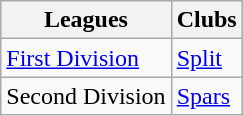<table class="wikitable">
<tr>
<th>Leagues</th>
<th>Clubs</th>
</tr>
<tr>
<td><a href='#'>First Division</a></td>
<td> <a href='#'>Split</a></td>
</tr>
<tr>
<td>Second Division</td>
<td>  <a href='#'>Spars</a></td>
</tr>
</table>
